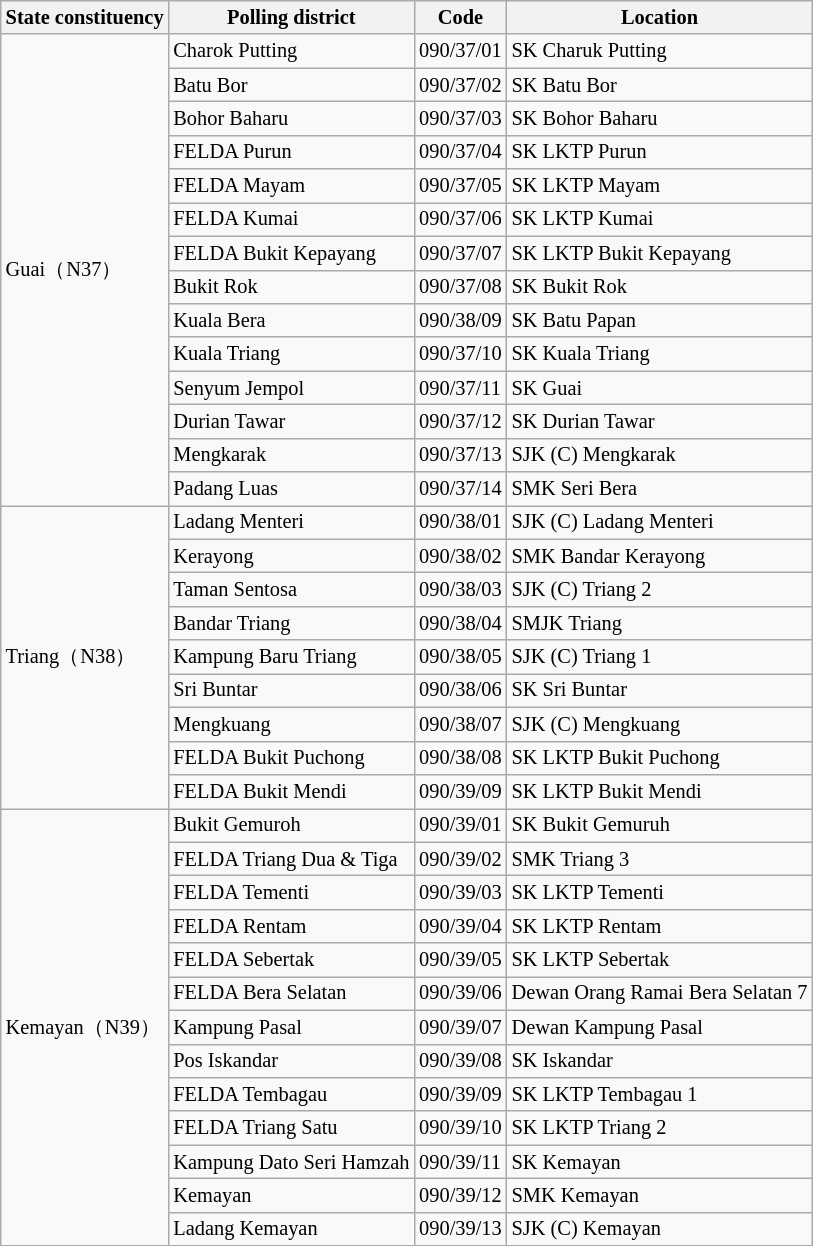<table class="wikitable sortable mw-collapsible" style="white-space:nowrap;font-size:85%">
<tr>
<th>State constituency</th>
<th>Polling district</th>
<th>Code</th>
<th>Location</th>
</tr>
<tr>
<td rowspan="14">Guai（N37）</td>
<td>Charok Putting</td>
<td>090/37/01</td>
<td>SK Charuk Putting</td>
</tr>
<tr>
<td>Batu Bor</td>
<td>090/37/02</td>
<td>SK Batu Bor</td>
</tr>
<tr>
<td>Bohor Baharu</td>
<td>090/37/03</td>
<td>SK Bohor Baharu</td>
</tr>
<tr>
<td>FELDA Purun</td>
<td>090/37/04</td>
<td>SK LKTP Purun</td>
</tr>
<tr>
<td>FELDA Mayam</td>
<td>090/37/05</td>
<td>SK LKTP Mayam</td>
</tr>
<tr>
<td>FELDA Kumai</td>
<td>090/37/06</td>
<td>SK LKTP Kumai</td>
</tr>
<tr>
<td>FELDA Bukit Kepayang</td>
<td>090/37/07</td>
<td>SK LKTP Bukit Kepayang</td>
</tr>
<tr>
<td>Bukit Rok</td>
<td>090/37/08</td>
<td>SK Bukit Rok</td>
</tr>
<tr>
<td>Kuala Bera</td>
<td>090/38/09</td>
<td>SK Batu Papan</td>
</tr>
<tr>
<td>Kuala Triang</td>
<td>090/37/10</td>
<td>SK Kuala Triang</td>
</tr>
<tr>
<td>Senyum Jempol</td>
<td>090/37/11</td>
<td>SK Guai</td>
</tr>
<tr>
<td>Durian Tawar</td>
<td>090/37/12</td>
<td>SK Durian Tawar</td>
</tr>
<tr>
<td>Mengkarak</td>
<td>090/37/13</td>
<td>SJK (C) Mengkarak</td>
</tr>
<tr>
<td>Padang Luas</td>
<td>090/37/14</td>
<td>SMK Seri Bera</td>
</tr>
<tr>
<td rowspan="9">Triang（N38）</td>
<td>Ladang Menteri</td>
<td>090/38/01</td>
<td>SJK (C) Ladang Menteri</td>
</tr>
<tr>
<td>Kerayong</td>
<td>090/38/02</td>
<td>SMK Bandar Kerayong</td>
</tr>
<tr>
<td>Taman Sentosa</td>
<td>090/38/03</td>
<td>SJK (C) Triang 2</td>
</tr>
<tr>
<td>Bandar Triang</td>
<td>090/38/04</td>
<td>SMJK Triang</td>
</tr>
<tr>
<td>Kampung Baru Triang</td>
<td>090/38/05</td>
<td>SJK (C) Triang 1</td>
</tr>
<tr>
<td>Sri Buntar</td>
<td>090/38/06</td>
<td>SK Sri Buntar</td>
</tr>
<tr>
<td>Mengkuang</td>
<td>090/38/07</td>
<td>SJK (C) Mengkuang</td>
</tr>
<tr>
<td>FELDA Bukit Puchong</td>
<td>090/38/08</td>
<td>SK LKTP Bukit Puchong</td>
</tr>
<tr>
<td>FELDA Bukit Mendi</td>
<td>090/39/09</td>
<td>SK LKTP Bukit Mendi</td>
</tr>
<tr>
<td rowspan="13">Kemayan（N39）</td>
<td>Bukit Gemuroh</td>
<td>090/39/01</td>
<td>SK Bukit Gemuruh</td>
</tr>
<tr>
<td>FELDA Triang Dua & Tiga</td>
<td>090/39/02</td>
<td>SMK Triang 3</td>
</tr>
<tr>
<td>FELDA Tementi</td>
<td>090/39/03</td>
<td>SK LKTP Tementi</td>
</tr>
<tr>
<td>FELDA Rentam</td>
<td>090/39/04</td>
<td>SK LKTP Rentam</td>
</tr>
<tr>
<td>FELDA Sebertak</td>
<td>090/39/05</td>
<td>SK LKTP Sebertak</td>
</tr>
<tr>
<td>FELDA Bera Selatan</td>
<td>090/39/06</td>
<td>Dewan Orang Ramai Bera Selatan 7</td>
</tr>
<tr>
<td>Kampung Pasal</td>
<td>090/39/07</td>
<td>Dewan Kampung Pasal</td>
</tr>
<tr>
<td>Pos Iskandar</td>
<td>090/39/08</td>
<td>SK Iskandar</td>
</tr>
<tr>
<td>FELDA Tembagau</td>
<td>090/39/09</td>
<td>SK LKTP Tembagau 1</td>
</tr>
<tr>
<td>FELDA Triang Satu</td>
<td>090/39/10</td>
<td>SK LKTP Triang 2</td>
</tr>
<tr>
<td>Kampung Dato Seri Hamzah</td>
<td>090/39/11</td>
<td>SK Kemayan</td>
</tr>
<tr>
<td>Kemayan</td>
<td>090/39/12</td>
<td>SMK Kemayan</td>
</tr>
<tr>
<td>Ladang Kemayan</td>
<td>090/39/13</td>
<td>SJK (C) Kemayan</td>
</tr>
</table>
